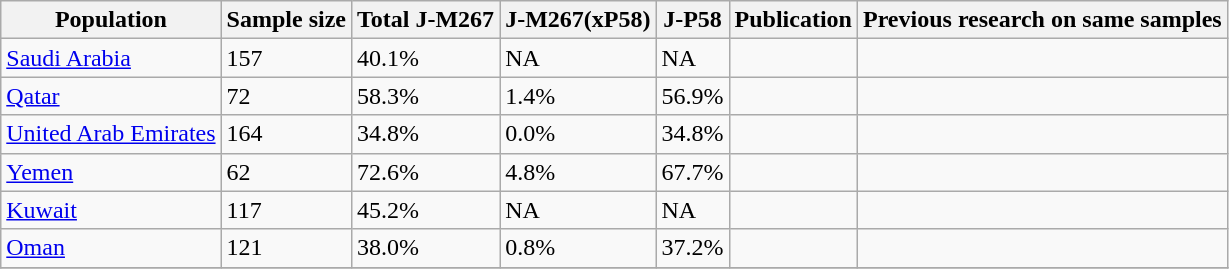<table class="wikitable sortable mw-collapsible">
<tr>
<th>Population</th>
<th>Sample size</th>
<th>Total J-M267</th>
<th>J-M267(xP58)</th>
<th>J-P58</th>
<th>Publication</th>
<th>Previous research on same samples</th>
</tr>
<tr>
<td><a href='#'>Saudi Arabia</a></td>
<td>157</td>
<td>40.1%</td>
<td>NA</td>
<td>NA</td>
<td></td>
<td></td>
</tr>
<tr>
<td><a href='#'>Qatar</a></td>
<td>72</td>
<td>58.3%</td>
<td>1.4%</td>
<td>56.9%</td>
<td></td>
<td></td>
</tr>
<tr>
<td><a href='#'>United Arab Emirates</a></td>
<td>164</td>
<td>34.8%</td>
<td>0.0%</td>
<td>34.8%</td>
<td></td>
<td></td>
</tr>
<tr>
<td><a href='#'>Yemen</a></td>
<td>62</td>
<td>72.6%</td>
<td>4.8%</td>
<td>67.7%</td>
<td></td>
<td></td>
</tr>
<tr>
<td><a href='#'>Kuwait</a></td>
<td>117</td>
<td>45.2%</td>
<td>NA</td>
<td>NA</td>
<td></td>
<td></td>
</tr>
<tr>
<td><a href='#'>Oman</a></td>
<td>121</td>
<td>38.0%</td>
<td>0.8%</td>
<td>37.2%</td>
<td></td>
<td></td>
</tr>
<tr>
</tr>
</table>
